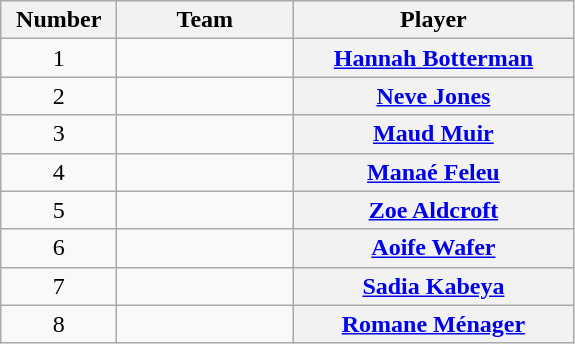<table class="wikitable" style="text-align:center">
<tr>
<th width=70>Number</th>
<th width=110>Team</th>
<th width=180>Player</th>
</tr>
<tr>
<td>1</td>
<td align=left></td>
<th><a href='#'>Hannah Botterman</a></th>
</tr>
<tr>
<td>2</td>
<td align=left></td>
<th><a href='#'>Neve Jones</a></th>
</tr>
<tr>
<td>3</td>
<td align=left></td>
<th><a href='#'>Maud Muir</a></th>
</tr>
<tr>
<td>4</td>
<td align=left></td>
<th><a href='#'>Manaé Feleu</a></th>
</tr>
<tr>
<td>5</td>
<td align=left></td>
<th><a href='#'>Zoe Aldcroft</a></th>
</tr>
<tr>
<td>6</td>
<td align=left></td>
<th><a href='#'>Aoife Wafer</a></th>
</tr>
<tr>
<td>7</td>
<td align=left></td>
<th><a href='#'>Sadia Kabeya</a></th>
</tr>
<tr>
<td>8</td>
<td align=left></td>
<th><a href='#'>Romane Ménager</a></th>
</tr>
</table>
